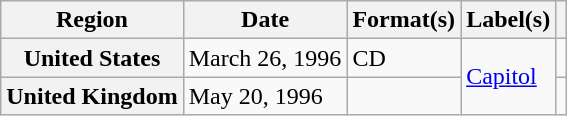<table class="wikitable plainrowheaders">
<tr>
<th scope="col">Region</th>
<th scope="col">Date</th>
<th scope="col">Format(s)</th>
<th scope="col">Label(s)</th>
<th scope="col"></th>
</tr>
<tr>
<th scope="row">United States</th>
<td>March 26, 1996</td>
<td>CD</td>
<td rowspan="2"><a href='#'>Capitol</a></td>
<td></td>
</tr>
<tr>
<th scope="row">United Kingdom</th>
<td>May 20, 1996</td>
<td></td>
<td></td>
</tr>
</table>
